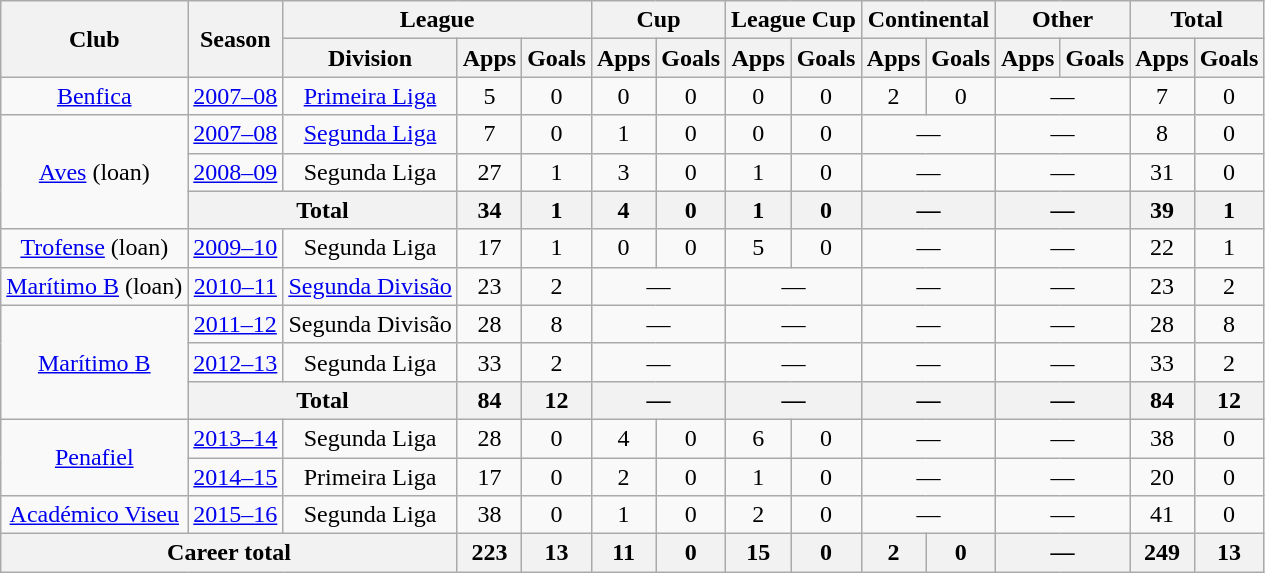<table class="wikitable" style="text-align: center;">
<tr>
<th rowspan="2">Club</th>
<th rowspan="2">Season</th>
<th colspan="3">League</th>
<th colspan="2">Cup</th>
<th colspan="2">League Cup</th>
<th colspan="2">Continental</th>
<th colspan="2">Other</th>
<th colspan="2">Total</th>
</tr>
<tr>
<th>Division</th>
<th>Apps</th>
<th>Goals</th>
<th>Apps</th>
<th>Goals</th>
<th>Apps</th>
<th>Goals</th>
<th>Apps</th>
<th>Goals</th>
<th>Apps</th>
<th>Goals</th>
<th>Apps</th>
<th>Goals</th>
</tr>
<tr>
<td rowspan="1"><a href='#'>Benfica</a></td>
<td><a href='#'>2007–08</a></td>
<td><a href='#'>Primeira Liga</a></td>
<td>5</td>
<td>0</td>
<td>0</td>
<td>0</td>
<td>0</td>
<td>0</td>
<td>2</td>
<td>0</td>
<td colspan="2">—</td>
<td>7</td>
<td>0</td>
</tr>
<tr>
<td rowspan="3"><a href='#'>Aves</a> (loan)</td>
<td><a href='#'>2007–08</a></td>
<td><a href='#'>Segunda Liga</a></td>
<td>7</td>
<td>0</td>
<td>1</td>
<td>0</td>
<td>0</td>
<td>0</td>
<td colspan="2">—</td>
<td colspan="2">—</td>
<td>8</td>
<td>0</td>
</tr>
<tr>
<td><a href='#'>2008–09</a></td>
<td>Segunda Liga</td>
<td>27</td>
<td>1</td>
<td>3</td>
<td>0</td>
<td>1</td>
<td>0</td>
<td colspan="2">—</td>
<td colspan="2">—</td>
<td>31</td>
<td>0</td>
</tr>
<tr>
<th colspan="2">Total</th>
<th>34</th>
<th>1</th>
<th>4</th>
<th>0</th>
<th>1</th>
<th>0</th>
<th colspan="2">—</th>
<th colspan="2">—</th>
<th>39</th>
<th>1</th>
</tr>
<tr>
<td rowspan="1"><a href='#'>Trofense</a> (loan)</td>
<td><a href='#'>2009–10</a></td>
<td>Segunda Liga</td>
<td>17</td>
<td>1</td>
<td>0</td>
<td>0</td>
<td>5</td>
<td>0</td>
<td colspan="2">—</td>
<td colspan="2">—</td>
<td>22</td>
<td>1</td>
</tr>
<tr>
<td rowspan="1"><a href='#'>Marítimo B</a> (loan)</td>
<td><a href='#'>2010–11</a></td>
<td><a href='#'>Segunda Divisão</a></td>
<td>23</td>
<td>2</td>
<td colspan="2">—</td>
<td colspan="2">—</td>
<td colspan="2">—</td>
<td colspan="2">—</td>
<td>23</td>
<td>2</td>
</tr>
<tr>
<td rowspan="3"><a href='#'>Marítimo B</a></td>
<td><a href='#'>2011–12</a></td>
<td>Segunda Divisão</td>
<td>28</td>
<td>8</td>
<td colspan="2">—</td>
<td colspan="2">—</td>
<td colspan="2">—</td>
<td colspan="2">—</td>
<td>28</td>
<td>8</td>
</tr>
<tr>
<td><a href='#'>2012–13</a></td>
<td>Segunda Liga</td>
<td>33</td>
<td>2</td>
<td colspan="2">—</td>
<td colspan="2">—</td>
<td colspan="2">—</td>
<td colspan="2">—</td>
<td>33</td>
<td>2</td>
</tr>
<tr>
<th colspan="2">Total</th>
<th>84</th>
<th>12</th>
<th colspan="2">—</th>
<th colspan="2">—</th>
<th colspan="2">—</th>
<th colspan="2">—</th>
<th>84</th>
<th>12</th>
</tr>
<tr>
<td rowspan="2"><a href='#'>Penafiel</a></td>
<td><a href='#'>2013–14</a></td>
<td>Segunda Liga</td>
<td>28</td>
<td>0</td>
<td>4</td>
<td>0</td>
<td>6</td>
<td>0</td>
<td colspan="2">—</td>
<td colspan="2">—</td>
<td>38</td>
<td>0</td>
</tr>
<tr>
<td><a href='#'>2014–15</a></td>
<td>Primeira Liga</td>
<td>17</td>
<td>0</td>
<td>2</td>
<td>0</td>
<td>1</td>
<td>0</td>
<td colspan="2">—</td>
<td colspan="2">—</td>
<td>20</td>
<td>0</td>
</tr>
<tr>
<td rowspan="1"><a href='#'>Académico Viseu</a></td>
<td><a href='#'>2015–16</a></td>
<td>Segunda Liga</td>
<td>38</td>
<td>0</td>
<td>1</td>
<td>0</td>
<td>2</td>
<td>0</td>
<td colspan="2">—</td>
<td colspan="2">—</td>
<td>41</td>
<td>0</td>
</tr>
<tr>
<th colspan="3">Career total</th>
<th>223</th>
<th>13</th>
<th>11</th>
<th>0</th>
<th>15</th>
<th>0</th>
<th>2</th>
<th>0</th>
<th colspan="2">—</th>
<th>249</th>
<th>13</th>
</tr>
</table>
